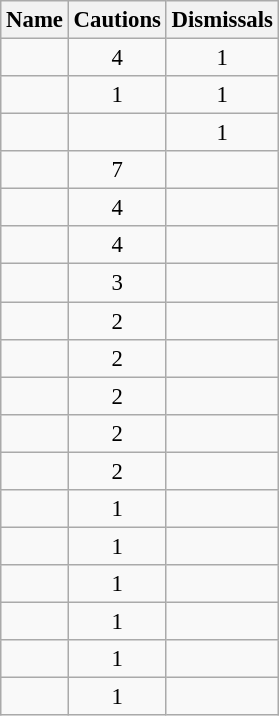<table class="wikitable sortable" style="text-align:center; font-size:95%">
<tr>
<th>Name</th>
<th>Cautions</th>
<th>Dismissals</th>
</tr>
<tr>
<td></td>
<td> 4</td>
<td> 1</td>
</tr>
<tr>
<td></td>
<td> 1</td>
<td> 1</td>
</tr>
<tr>
<td></td>
<td></td>
<td> 1</td>
</tr>
<tr>
<td></td>
<td> 7</td>
<td></td>
</tr>
<tr>
<td></td>
<td> 4</td>
<td></td>
</tr>
<tr>
<td></td>
<td> 4</td>
<td></td>
</tr>
<tr>
<td></td>
<td> 3</td>
<td></td>
</tr>
<tr>
<td></td>
<td> 2</td>
<td></td>
</tr>
<tr>
<td></td>
<td> 2</td>
<td></td>
</tr>
<tr>
<td></td>
<td> 2</td>
<td></td>
</tr>
<tr>
<td></td>
<td> 2</td>
<td></td>
</tr>
<tr>
<td></td>
<td> 2</td>
<td></td>
</tr>
<tr>
<td></td>
<td> 1</td>
<td></td>
</tr>
<tr>
<td></td>
<td> 1</td>
<td></td>
</tr>
<tr>
<td></td>
<td> 1</td>
<td></td>
</tr>
<tr>
<td></td>
<td> 1</td>
<td></td>
</tr>
<tr>
<td></td>
<td> 1</td>
<td></td>
</tr>
<tr>
<td></td>
<td> 1</td>
<td></td>
</tr>
</table>
